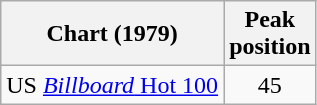<table class="wikitable sortable">
<tr>
<th>Chart (1979)</th>
<th>Peak<br>position</th>
</tr>
<tr>
<td align="left">US <a href='#'><em>Billboard</em> Hot 100</a></td>
<td align="center">45</td>
</tr>
</table>
